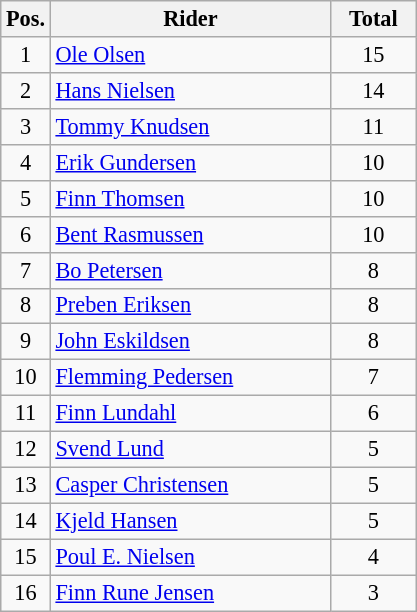<table class=wikitable style="font-size:93%;">
<tr>
<th width=25px>Pos.</th>
<th width=180px>Rider</th>
<th width=50px>Total</th>
</tr>
<tr align=center>
<td>1</td>
<td align=left><a href='#'>Ole Olsen</a></td>
<td>15</td>
</tr>
<tr align=center>
<td>2</td>
<td align=left><a href='#'>Hans Nielsen</a></td>
<td>14</td>
</tr>
<tr align=center>
<td>3</td>
<td align=left><a href='#'>Tommy Knudsen</a></td>
<td>11</td>
</tr>
<tr align=center>
<td>4</td>
<td align=left><a href='#'>Erik Gundersen</a></td>
<td>10</td>
</tr>
<tr align=center>
<td>5</td>
<td align=left><a href='#'>Finn Thomsen</a></td>
<td>10</td>
</tr>
<tr align=center>
<td>6</td>
<td align=left><a href='#'>Bent Rasmussen</a></td>
<td>10</td>
</tr>
<tr align=center>
<td>7</td>
<td align=left><a href='#'>Bo Petersen</a></td>
<td>8</td>
</tr>
<tr align=center>
<td>8</td>
<td align=left><a href='#'>Preben Eriksen</a></td>
<td>8</td>
</tr>
<tr align=center>
<td>9</td>
<td align=left><a href='#'>John Eskildsen</a></td>
<td>8</td>
</tr>
<tr align=center>
<td>10</td>
<td align=left><a href='#'>Flemming Pedersen</a></td>
<td>7</td>
</tr>
<tr align=center>
<td>11</td>
<td align=left><a href='#'>Finn Lundahl</a></td>
<td>6</td>
</tr>
<tr align=center>
<td>12</td>
<td align=left><a href='#'>Svend Lund</a></td>
<td>5</td>
</tr>
<tr align=center>
<td>13</td>
<td align=left><a href='#'>Casper Christensen</a></td>
<td>5</td>
</tr>
<tr align=center>
<td>14</td>
<td align=left><a href='#'>Kjeld Hansen</a></td>
<td>5</td>
</tr>
<tr align=center>
<td>15</td>
<td align=left><a href='#'>Poul E. Nielsen</a></td>
<td>4</td>
</tr>
<tr align=center>
<td>16</td>
<td align=left><a href='#'>Finn Rune Jensen</a></td>
<td>3</td>
</tr>
</table>
